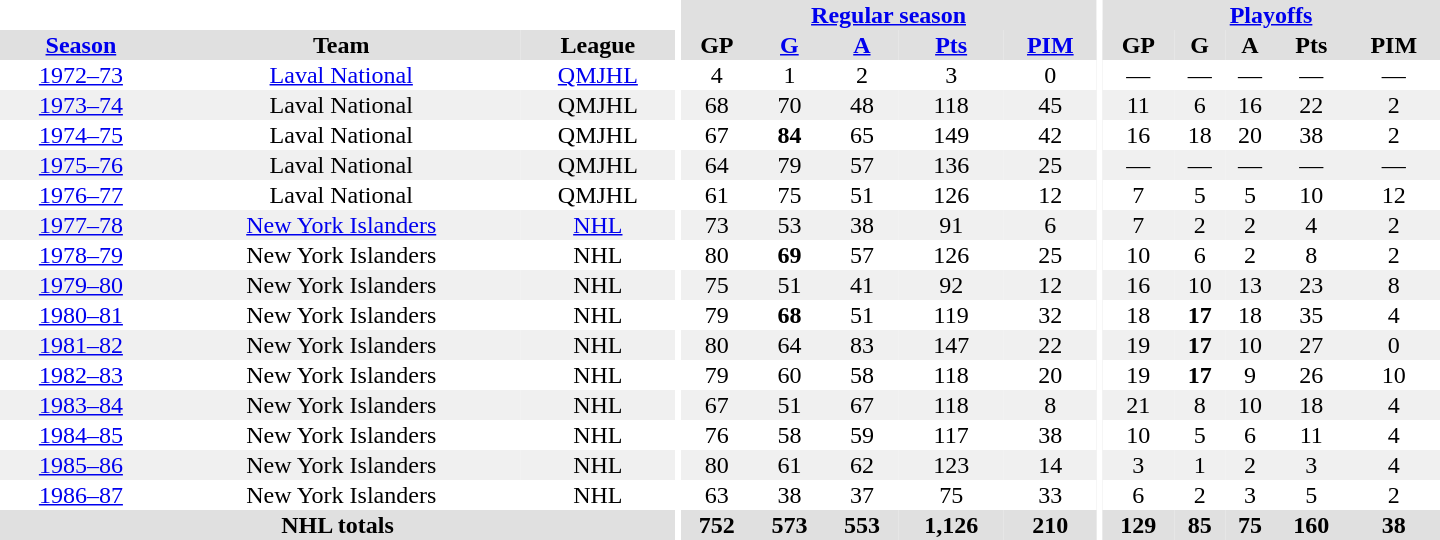<table border="0" cellpadding="1" cellspacing="0" style="text-align:center; width:60em">
<tr style="background:#e0e0e0;">
<th colspan="3" style="background:#fff;"></th>
<th rowspan="100" style="background:#fff;"></th>
<th colspan="5"><a href='#'>Regular season</a></th>
<th rowspan="100" style="background:#fff;"></th>
<th colspan="5"><a href='#'>Playoffs</a></th>
</tr>
<tr style="background:#e0e0e0;">
<th><a href='#'>Season</a></th>
<th>Team</th>
<th>League</th>
<th>GP</th>
<th><a href='#'>G</a></th>
<th><a href='#'>A</a></th>
<th><a href='#'>Pts</a></th>
<th><a href='#'>PIM</a></th>
<th>GP</th>
<th>G</th>
<th>A</th>
<th>Pts</th>
<th>PIM</th>
</tr>
<tr>
<td><a href='#'>1972–73</a></td>
<td><a href='#'>Laval National</a></td>
<td><a href='#'>QMJHL</a></td>
<td>4</td>
<td>1</td>
<td>2</td>
<td>3</td>
<td>0</td>
<td>—</td>
<td>—</td>
<td>—</td>
<td>—</td>
<td>—</td>
</tr>
<tr bgcolor="#f0f0f0">
<td><a href='#'>1973–74</a></td>
<td>Laval National</td>
<td>QMJHL</td>
<td>68</td>
<td>70</td>
<td>48</td>
<td>118</td>
<td>45</td>
<td>11</td>
<td>6</td>
<td>16</td>
<td>22</td>
<td>2</td>
</tr>
<tr>
<td><a href='#'>1974–75</a></td>
<td>Laval National</td>
<td>QMJHL</td>
<td>67</td>
<td><strong>84</strong></td>
<td>65</td>
<td>149</td>
<td>42</td>
<td>16</td>
<td>18</td>
<td>20</td>
<td>38</td>
<td>2</td>
</tr>
<tr bgcolor="#f0f0f0">
<td><a href='#'>1975–76</a></td>
<td>Laval National</td>
<td>QMJHL</td>
<td>64</td>
<td>79</td>
<td>57</td>
<td>136</td>
<td>25</td>
<td>—</td>
<td>—</td>
<td>—</td>
<td>—</td>
<td>—</td>
</tr>
<tr>
<td><a href='#'>1976–77</a></td>
<td>Laval National</td>
<td>QMJHL</td>
<td>61</td>
<td>75</td>
<td>51</td>
<td>126</td>
<td>12</td>
<td>7</td>
<td>5</td>
<td>5</td>
<td>10</td>
<td>12</td>
</tr>
<tr bgcolor="#f0f0f0">
<td><a href='#'>1977–78</a></td>
<td><a href='#'>New York Islanders</a></td>
<td><a href='#'>NHL</a></td>
<td>73</td>
<td>53</td>
<td>38</td>
<td>91</td>
<td>6</td>
<td>7</td>
<td>2</td>
<td>2</td>
<td>4</td>
<td>2</td>
</tr>
<tr>
<td><a href='#'>1978–79</a></td>
<td>New York Islanders</td>
<td>NHL</td>
<td>80</td>
<td><strong>69</strong></td>
<td>57</td>
<td>126</td>
<td>25</td>
<td>10</td>
<td>6</td>
<td>2</td>
<td>8</td>
<td>2</td>
</tr>
<tr bgcolor="#f0f0f0">
<td><a href='#'>1979–80</a></td>
<td>New York Islanders</td>
<td>NHL</td>
<td>75</td>
<td>51</td>
<td>41</td>
<td>92</td>
<td>12</td>
<td>16</td>
<td>10</td>
<td>13</td>
<td>23</td>
<td>8</td>
</tr>
<tr>
<td><a href='#'>1980–81</a></td>
<td>New York Islanders</td>
<td>NHL</td>
<td>79</td>
<td><strong>68</strong></td>
<td>51</td>
<td>119</td>
<td>32</td>
<td>18</td>
<td><strong>17</strong></td>
<td>18</td>
<td>35</td>
<td>4</td>
</tr>
<tr bgcolor="#f0f0f0">
<td><a href='#'>1981–82</a></td>
<td>New York Islanders</td>
<td>NHL</td>
<td>80</td>
<td>64</td>
<td>83</td>
<td>147</td>
<td>22</td>
<td>19</td>
<td><strong>17</strong></td>
<td>10</td>
<td>27</td>
<td>0</td>
</tr>
<tr>
<td><a href='#'>1982–83</a></td>
<td>New York Islanders</td>
<td>NHL</td>
<td>79</td>
<td>60</td>
<td>58</td>
<td>118</td>
<td>20</td>
<td>19</td>
<td><strong>17</strong></td>
<td>9</td>
<td>26</td>
<td>10</td>
</tr>
<tr bgcolor="#f0f0f0">
<td><a href='#'>1983–84</a></td>
<td>New York Islanders</td>
<td>NHL</td>
<td>67</td>
<td>51</td>
<td>67</td>
<td>118</td>
<td>8</td>
<td>21</td>
<td>8</td>
<td>10</td>
<td>18</td>
<td>4</td>
</tr>
<tr>
<td><a href='#'>1984–85</a></td>
<td>New York Islanders</td>
<td>NHL</td>
<td>76</td>
<td>58</td>
<td>59</td>
<td>117</td>
<td>38</td>
<td>10</td>
<td>5</td>
<td>6</td>
<td>11</td>
<td>4</td>
</tr>
<tr bgcolor="#f0f0f0">
<td><a href='#'>1985–86</a></td>
<td>New York Islanders</td>
<td>NHL</td>
<td>80</td>
<td>61</td>
<td>62</td>
<td>123</td>
<td>14</td>
<td>3</td>
<td>1</td>
<td>2</td>
<td>3</td>
<td>4</td>
</tr>
<tr>
<td><a href='#'>1986–87</a></td>
<td>New York Islanders</td>
<td>NHL</td>
<td>63</td>
<td>38</td>
<td>37</td>
<td>75</td>
<td>33</td>
<td>6</td>
<td>2</td>
<td>3</td>
<td>5</td>
<td>2</td>
</tr>
<tr bgcolor="#e0e0e0">
<th colspan="3">NHL totals</th>
<th>752</th>
<th>573</th>
<th>553</th>
<th>1,126</th>
<th>210</th>
<th>129</th>
<th>85</th>
<th>75</th>
<th>160</th>
<th>38</th>
</tr>
</table>
